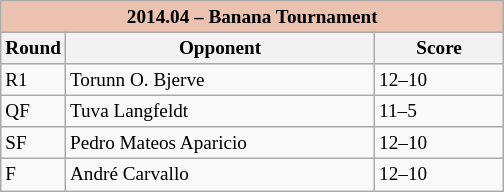<table class=wikitable style=font-size:80%>
<tr>
<td colspan=3 align=center bgcolor=#ebc2af><strong>2014.04 – Banana Tournament</strong></td>
</tr>
<tr>
<th>Round</th>
<th width=200>Opponent</th>
<th width=80>Score</th>
</tr>
<tr>
<td>R1</td>
<td>Torunn O. Bjerve</td>
<td>12–10</td>
</tr>
<tr>
<td>QF</td>
<td> Tuva Langfeldt</td>
<td>11–5</td>
</tr>
<tr>
<td>SF</td>
<td> Pedro Mateos Aparicio</td>
<td>12–10</td>
</tr>
<tr>
<td>F</td>
<td> André Carvallo</td>
<td>12–10</td>
</tr>
</table>
